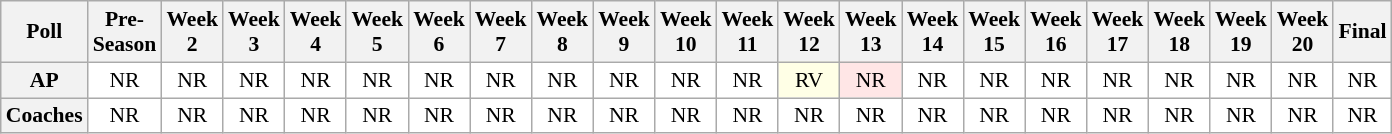<table class="wikitable" style="white-space:nowrap;font-size:90%">
<tr>
<th>Poll</th>
<th>Pre-<br>Season</th>
<th>Week<br>2</th>
<th>Week<br>3</th>
<th>Week<br>4</th>
<th>Week<br>5</th>
<th>Week<br>6</th>
<th>Week<br>7</th>
<th>Week<br>8</th>
<th>Week<br>9</th>
<th>Week<br>10</th>
<th>Week<br>11</th>
<th>Week<br>12</th>
<th>Week<br>13</th>
<th>Week<br>14</th>
<th>Week<br>15</th>
<th>Week<br>16</th>
<th>Week<br>17</th>
<th>Week<br>18</th>
<th>Week<br>19</th>
<th>Week<br>20</th>
<th>Final</th>
</tr>
<tr style="text-align:center;">
<th>AP</th>
<td style="background:#FFF;">NR</td>
<td style="background:#FFF;">NR</td>
<td style="background:#FFF;">NR</td>
<td style="background:#FFF;">NR</td>
<td style="background:#FFF;">NR</td>
<td style="background:#FFF;">NR</td>
<td style="background:#FFF;">NR</td>
<td style="background:#FFF;">NR</td>
<td style="background:#FFF;">NR</td>
<td style="background:#FFF;">NR</td>
<td style="background:#FFF;">NR</td>
<td style="background:#FFFFE6;">RV</td>
<td style="background:#FFE6E6;">NR</td>
<td style="background:#FFF;">NR</td>
<td style="background:#FFF;">NR</td>
<td style="background:#FFF;">NR</td>
<td style="background:#FFF;">NR</td>
<td style="background:#FFF;">NR</td>
<td style="background:#FFF;">NR</td>
<td style="background:#FFF;">NR</td>
<td style="background:#FFF;">NR</td>
</tr>
<tr style="text-align:center;">
<th>Coaches</th>
<td style="background:#FFF;">NR</td>
<td style="background:#FFF;">NR</td>
<td style="background:#FFF;">NR</td>
<td style="background:#FFF;">NR</td>
<td style="background:#FFF;">NR</td>
<td style="background:#FFF;">NR</td>
<td style="background:#FFF;">NR</td>
<td style="background:#FFF;">NR</td>
<td style="background:#FFF;">NR</td>
<td style="background:#FFF;">NR</td>
<td style="background:#FFF;">NR</td>
<td style="background:#FFF;">NR</td>
<td style="background:#FFF;">NR</td>
<td style="background:#FFF;">NR</td>
<td style="background:#FFF;">NR</td>
<td style="background:#FFF;">NR</td>
<td style="background:#FFF;">NR</td>
<td style="background:#FFF;">NR</td>
<td style="background:#FFF;">NR</td>
<td style="background:#FFF;">NR</td>
<td style="background:#FFF;">NR</td>
</tr>
</table>
